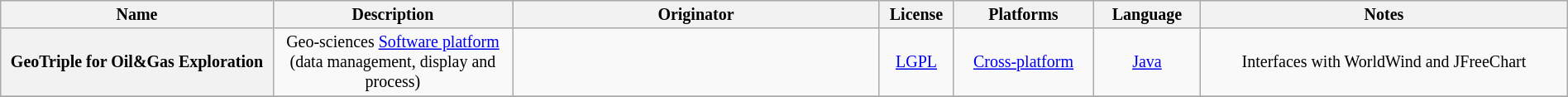<table class="wikitable sortable" style="width: 100%; table-layout: fixed; font-size: smaller; text-align: center;">
<tr style="background: #ececec">
<th style="width:16em">Name</th>
<th style="width:14em">Description</th>
<th>Originator</th>
<th style="width:4em">License</th>
<th style="width:8em">Platforms</th>
<th style="width:6em">Language</th>
<th>Notes</th>
</tr>
<tr>
<th>GeoTriple for Oil&Gas Exploration<br></th>
<td>Geo-sciences <a href='#'>Software platform</a> (data management, display and process)</td>
<td></td>
<td><a href='#'>LGPL</a></td>
<td><a href='#'>Cross-platform</a></td>
<td><a href='#'>Java</a></td>
<td>Interfaces with WorldWind and JFreeChart</td>
</tr>
<tr>
</tr>
</table>
